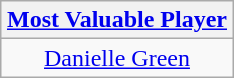<table class=wikitable style="text-align:center; margin:auto">
<tr>
<th><a href='#'>Most Valuable Player</a></th>
</tr>
<tr>
<td> <a href='#'>Danielle Green</a></td>
</tr>
</table>
